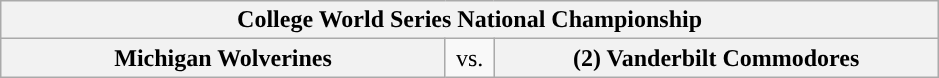<table class="wikitable">
<tr>
<th style="width: 604px;" colspan=3>College World Series National Championship</th>
</tr>
<tr>
<th style="width: 289px; ">Michigan Wolverines</th>
<td style="width: 25px; text-align:center">vs.</td>
<th style="width: 289px; ">(2) Vanderbilt Commodores</th>
</tr>
</table>
